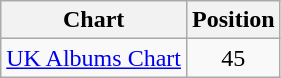<table class="wikitable">
<tr>
<th>Chart</th>
<th>Position</th>
</tr>
<tr>
<td><a href='#'>UK Albums Chart</a></td>
<td style="text-align:center;">45</td>
</tr>
</table>
